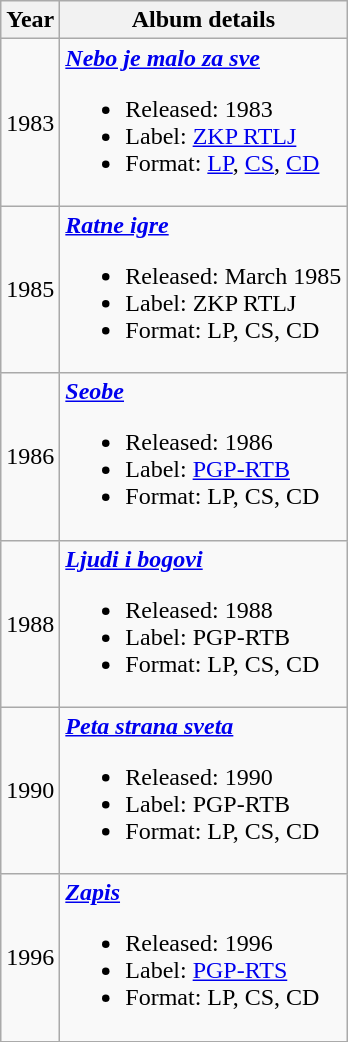<table class ="wikitable">
<tr>
<th>Year</th>
<th>Album details</th>
</tr>
<tr>
<td align="center" rowspan="1">1983</td>
<td><strong><em><a href='#'>Nebo je malo za sve</a></em></strong><br><ul><li>Released: 1983</li><li>Label: <a href='#'>ZKP RTLJ</a></li><li>Format: <a href='#'>LP</a>, <a href='#'>CS</a>, <a href='#'>CD</a></li></ul></td>
</tr>
<tr>
<td align="center" rowspan="1">1985</td>
<td><strong><em><a href='#'>Ratne igre</a></em></strong><br><ul><li>Released: March 1985</li><li>Label: ZKP RTLJ</li><li>Format: LP, CS, CD</li></ul></td>
</tr>
<tr>
<td align="center" rowspan="1">1986</td>
<td><strong><em><a href='#'>Seobe</a></em></strong><br><ul><li>Released: 1986</li><li>Label: <a href='#'>PGP-RTB</a></li><li>Format: LP, CS, CD</li></ul></td>
</tr>
<tr>
<td align="center" rowspan="1">1988</td>
<td><strong><em><a href='#'>Ljudi i bogovi</a></em></strong><br><ul><li>Released: 1988</li><li>Label: PGP-RTB</li><li>Format: LP, CS, CD</li></ul></td>
</tr>
<tr>
<td align="center" rowspan="1">1990</td>
<td><strong><em><a href='#'>Peta strana sveta</a></em></strong><br><ul><li>Released: 1990</li><li>Label: PGP-RTB</li><li>Format: LP, CS, CD</li></ul></td>
</tr>
<tr>
<td align="center" rowspan="1">1996</td>
<td><strong><em><a href='#'>Zapis</a></em></strong><br><ul><li>Released: 1996</li><li>Label: <a href='#'>PGP-RTS</a></li><li>Format: LP, CS, CD</li></ul></td>
</tr>
<tr>
</tr>
</table>
